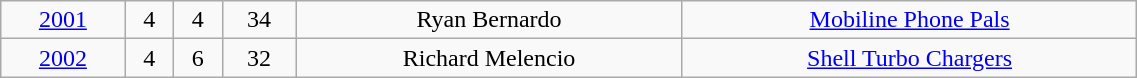<table class=wikitable width=60%>
<tr align=center>
<td><a href='#'>2001</a></td>
<td>4</td>
<td>4</td>
<td>34</td>
<td>Ryan Bernardo</td>
<td><a href='#'>Mobiline Phone Pals</a></td>
</tr>
<tr align=center>
<td><a href='#'>2002</a></td>
<td>4</td>
<td>6</td>
<td>32</td>
<td>Richard Melencio</td>
<td><a href='#'>Shell Turbo Chargers</a></td>
</tr>
</table>
